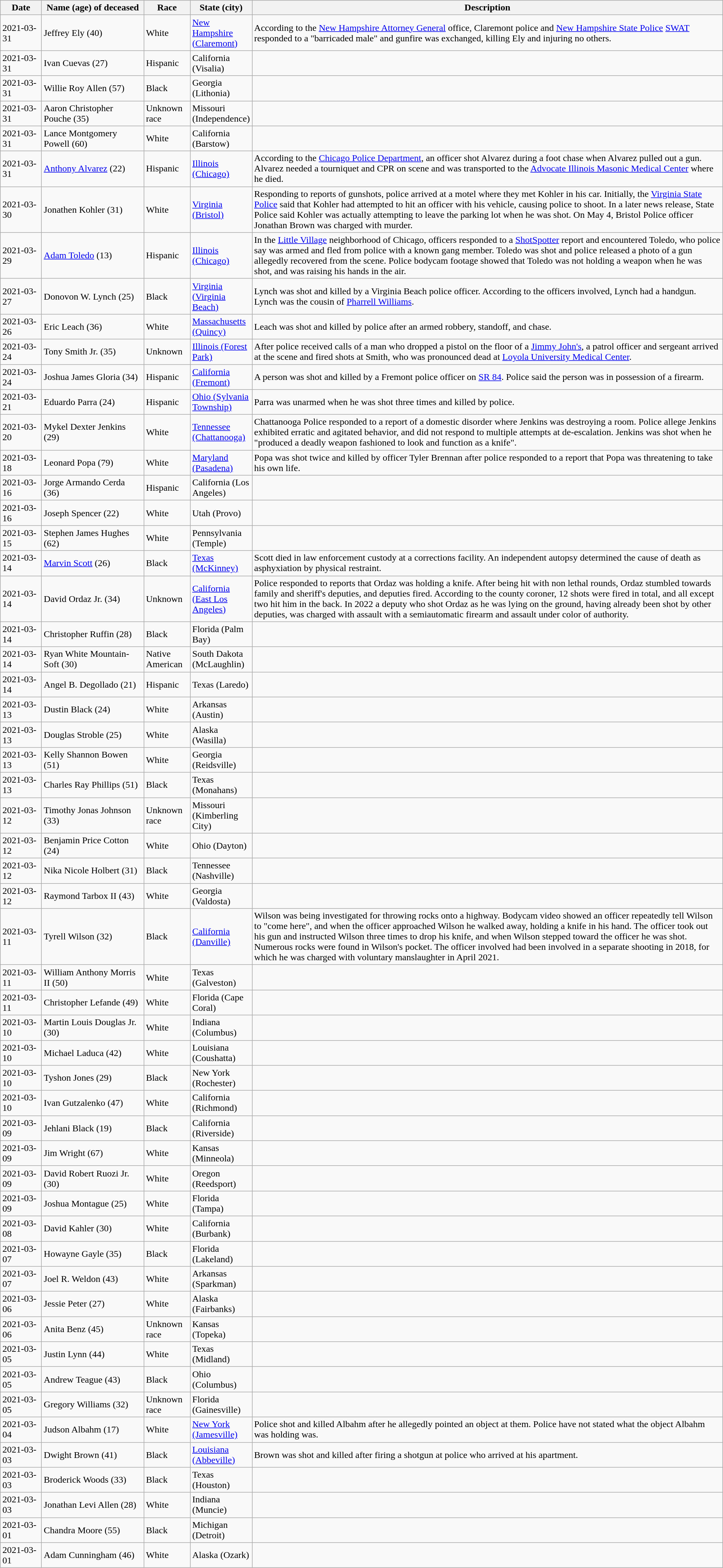<table class="wikitable sortable" border="1" id="killed">
<tr>
<th scope="col" style="width: 4rem;">Date</th>
<th nowrap>Name (age) of deceased</th>
<th>Race</th>
<th scope="col" style="width: 6rem;">State (city)</th>
<th>Description</th>
</tr>
<tr>
<td>2021-03-31</td>
<td>Jeffrey Ely (40)</td>
<td>White</td>
<td><a href='#'>New Hampshire (Claremont)</a></td>
<td>According to the <a href='#'>New Hampshire Attorney General</a> office, Claremont police and <a href='#'>New Hampshire State Police</a> <a href='#'>SWAT</a> responded to a "barricaded male" and gunfire was exchanged, killing Ely and injuring no others.</td>
</tr>
<tr>
<td>2021-03-31</td>
<td>Ivan Cuevas (27)</td>
<td>Hispanic</td>
<td>California (Visalia)</td>
<td></td>
</tr>
<tr>
<td>2021-03-31</td>
<td>Willie Roy Allen (57)</td>
<td>Black</td>
<td>Georgia (Lithonia)</td>
<td></td>
</tr>
<tr>
<td>2021-03-31</td>
<td>Aaron Christopher Pouche (35)</td>
<td>Unknown race</td>
<td>Missouri (Independence)</td>
<td></td>
</tr>
<tr>
<td>2021-03-31</td>
<td>Lance Montgomery Powell (60)</td>
<td>White</td>
<td>California (Barstow)</td>
<td></td>
</tr>
<tr>
<td>2021-03-31</td>
<td><a href='#'>Anthony Alvarez</a> (22)</td>
<td>Hispanic</td>
<td><a href='#'>Illinois (Chicago)</a></td>
<td>According to the <a href='#'>Chicago Police Department</a>, an officer shot Alvarez during a foot chase when Alvarez pulled out a gun. Alvarez needed a tourniquet and CPR on scene and was transported to the <a href='#'>Advocate Illinois Masonic Medical Center</a> where he died.</td>
</tr>
<tr>
<td>2021-03-30</td>
<td>Jonathen Kohler (31)</td>
<td>White</td>
<td><a href='#'>Virginia (Bristol)</a></td>
<td>Responding to reports of gunshots, police arrived at a motel where they met Kohler in his car. Initially, the <a href='#'>Virginia State Police</a> said that Kohler had attempted to hit an officer with his vehicle, causing police to shoot. In a later news release, State Police said Kohler was actually attempting to leave the parking lot when he was shot. On May 4, Bristol Police officer Jonathan Brown was charged with murder.</td>
</tr>
<tr>
<td>2021-03-29</td>
<td><a href='#'>Adam Toledo</a> (13)</td>
<td>Hispanic</td>
<td><a href='#'>Illinois (Chicago)</a></td>
<td>In the <a href='#'>Little Village</a> neighborhood of Chicago, officers responded to a <a href='#'>ShotSpotter</a> report and encountered Toledo, who police say was armed and fled from police with a known gang member. Toledo was shot and police released a photo of a gun allegedly recovered from the scene. Police bodycam footage showed that Toledo was not holding a weapon when he was shot, and was raising his hands in the air.</td>
</tr>
<tr>
<td>2021-03-27</td>
<td>Donovon W. Lynch (25)</td>
<td>Black</td>
<td><a href='#'>Virginia (Virginia Beach)</a></td>
<td>Lynch was shot and killed by a Virginia Beach police officer. According to the officers involved, Lynch had a handgun. Lynch was the cousin of <a href='#'>Pharrell Williams</a>.</td>
</tr>
<tr>
<td>2021-03-26</td>
<td>Eric Leach (36)</td>
<td>White</td>
<td><a href='#'>Massachusetts (Quincy)</a></td>
<td>Leach was shot and killed by police after an armed robbery, standoff, and chase.</td>
</tr>
<tr>
<td>2021-03-24</td>
<td>Tony Smith Jr. (35)</td>
<td>Unknown</td>
<td><a href='#'>Illinois (Forest Park)</a></td>
<td>After police received calls of a man who dropped a pistol on the floor of a <a href='#'>Jimmy John's</a>, a patrol officer and sergeant arrived at the scene and fired shots at Smith, who was pronounced dead at <a href='#'>Loyola University Medical Center</a>.</td>
</tr>
<tr>
<td>2021-03-24</td>
<td>Joshua James Gloria (34)</td>
<td>Hispanic</td>
<td><a href='#'>California (Fremont)</a></td>
<td>A person was shot and killed by a Fremont police officer on <a href='#'>SR 84</a>. Police said the person was in possession of a firearm.</td>
</tr>
<tr>
<td>2021-03-21</td>
<td>Eduardo Parra (24)</td>
<td>Hispanic</td>
<td><a href='#'>Ohio (Sylvania Township)</a></td>
<td>Parra was unarmed when he was shot three times and killed by police.</td>
</tr>
<tr>
<td>2021-03-20</td>
<td>Mykel Dexter Jenkins (29)</td>
<td>White</td>
<td><a href='#'>Tennessee (Chattanooga)</a></td>
<td>Chattanooga Police responded to a report of a domestic disorder where Jenkins was destroying a room.  Police allege Jenkins exhibited erratic and agitated behavior, and did not respond to multiple attempts at de-escalation.  Jenkins was shot when he "produced a deadly weapon fashioned to look and function as a knife".</td>
</tr>
<tr>
<td>2021-03-18</td>
<td>Leonard Popa (79)</td>
<td>White</td>
<td><a href='#'>Maryland (Pasadena)</a></td>
<td>Popa was shot twice and killed by officer Tyler Brennan after police responded to a report that Popa was threatening to take his own life.</td>
</tr>
<tr>
<td>2021-03-16</td>
<td>Jorge Armando Cerda (36)</td>
<td>Hispanic</td>
<td>California (Los Angeles)</td>
<td></td>
</tr>
<tr>
<td>2021-03-16</td>
<td>Joseph Spencer (22)</td>
<td>White</td>
<td>Utah (Provo)</td>
<td></td>
</tr>
<tr>
<td>2021-03-15</td>
<td>Stephen James Hughes (62)</td>
<td>White</td>
<td>Pennsylvania (Temple)</td>
<td></td>
</tr>
<tr>
<td>2021-03-14</td>
<td><a href='#'>Marvin Scott</a> (26)</td>
<td>Black</td>
<td><a href='#'>Texas (McKinney)</a></td>
<td>Scott died in law enforcement custody at a corrections facility. An independent autopsy determined the cause of death as asphyxiation by physical restraint.</td>
</tr>
<tr>
<td>2021-03-14</td>
<td>David Ordaz Jr. (34)</td>
<td>Unknown</td>
<td><a href='#'>California (East Los Angeles)</a></td>
<td>Police responded to reports that Ordaz was holding a knife. After being hit with non lethal rounds, Ordaz stumbled towards family and sheriff's deputies, and deputies fired. According to the county coroner, 12 shots were fired in total, and all except two hit him in the back. In 2022 a deputy who shot Ordaz as he was lying on the ground, having already been shot by other deputies, was charged with assault with a semiautomatic firearm and assault under color of authority.</td>
</tr>
<tr>
<td>2021-03-14</td>
<td>Christopher Ruffin (28)</td>
<td>Black</td>
<td>Florida (Palm Bay)</td>
<td></td>
</tr>
<tr>
<td>2021-03-14</td>
<td>Ryan White Mountain-Soft (30)</td>
<td>Native American</td>
<td>South Dakota (McLaughlin)</td>
<td></td>
</tr>
<tr>
<td>2021-03-14</td>
<td>Angel B. Degollado (21)</td>
<td>Hispanic</td>
<td>Texas (Laredo)</td>
<td></td>
</tr>
<tr>
<td>2021-03-13</td>
<td>Dustin Black (24)</td>
<td>White</td>
<td>Arkansas (Austin)</td>
<td></td>
</tr>
<tr>
<td>2021-03-13</td>
<td>Douglas Stroble (25)</td>
<td>White</td>
<td>Alaska (Wasilla)</td>
<td></td>
</tr>
<tr>
<td>2021-03-13</td>
<td>Kelly Shannon Bowen (51)</td>
<td>White</td>
<td>Georgia (Reidsville)</td>
<td></td>
</tr>
<tr>
<td>2021-03-13</td>
<td>Charles Ray Phillips (51)</td>
<td>Black</td>
<td>Texas (Monahans)</td>
<td></td>
</tr>
<tr>
<td>2021-03-12</td>
<td>Timothy Jonas Johnson (33)</td>
<td>Unknown race</td>
<td>Missouri (Kimberling City)</td>
<td></td>
</tr>
<tr>
<td>2021-03-12</td>
<td>Benjamin Price Cotton (24)</td>
<td>White</td>
<td>Ohio (Dayton)</td>
<td></td>
</tr>
<tr>
<td>2021-03-12</td>
<td>Nika Nicole Holbert (31)</td>
<td>Black</td>
<td>Tennessee (Nashville)</td>
<td></td>
</tr>
<tr>
<td>2021-03-12</td>
<td>Raymond Tarbox II (43)</td>
<td>White</td>
<td>Georgia (Valdosta)</td>
<td></td>
</tr>
<tr>
<td>2021-03-11</td>
<td>Tyrell Wilson (32)</td>
<td>Black</td>
<td><a href='#'>California (Danville)</a></td>
<td>Wilson was being investigated for throwing rocks onto a highway.  Bodycam video showed an officer repeatedly tell Wilson to "come here", and when the officer approached Wilson he walked away, holding a knife in his hand.  The officer took out his gun and instructed Wilson three times to drop his knife, and when Wilson stepped toward the officer he was shot.  Numerous rocks were found in Wilson's pocket. The officer involved had been involved in a separate shooting in 2018, for which he was charged with voluntary manslaughter in April 2021.</td>
</tr>
<tr>
<td>2021-03-11</td>
<td>William Anthony Morris II (50)</td>
<td>White</td>
<td>Texas (Galveston)</td>
<td></td>
</tr>
<tr>
<td>2021-03-11</td>
<td>Christopher Lefande (49)</td>
<td>White</td>
<td>Florida (Cape Coral)</td>
<td></td>
</tr>
<tr>
<td>2021-03-10</td>
<td>Martin Louis Douglas Jr. (30)</td>
<td>White</td>
<td>Indiana (Columbus)</td>
<td></td>
</tr>
<tr>
<td>2021-03-10</td>
<td>Michael Laduca (42)</td>
<td>White</td>
<td>Louisiana (Coushatta)</td>
<td></td>
</tr>
<tr>
<td>2021-03-10</td>
<td>Tyshon Jones (29)</td>
<td>Black</td>
<td>New York (Rochester)</td>
<td></td>
</tr>
<tr>
<td>2021-03-10</td>
<td>Ivan Gutzalenko (47)</td>
<td>White</td>
<td>California (Richmond)</td>
<td></td>
</tr>
<tr>
<td>2021-03-09</td>
<td>Jehlani Black (19)</td>
<td>Black</td>
<td>California (Riverside)</td>
<td></td>
</tr>
<tr>
<td>2021-03-09</td>
<td>Jim Wright (67)</td>
<td>White</td>
<td>Kansas (Minneola)</td>
<td></td>
</tr>
<tr>
<td>2021-03-09</td>
<td>David Robert Ruozi Jr. (30)</td>
<td>White</td>
<td>Oregon (Reedsport)</td>
<td></td>
</tr>
<tr>
<td>2021-03-09</td>
<td>Joshua Montague (25)</td>
<td>White</td>
<td>Florida (Tampa)</td>
<td></td>
</tr>
<tr>
<td>2021-03-08</td>
<td>David Kahler (30)</td>
<td>White</td>
<td>California (Burbank)</td>
<td></td>
</tr>
<tr>
<td>2021-03-07</td>
<td>Howayne Gayle (35)</td>
<td>Black</td>
<td>Florida (Lakeland)</td>
<td></td>
</tr>
<tr>
<td>2021-03-07</td>
<td>Joel R. Weldon (43)</td>
<td>White</td>
<td>Arkansas (Sparkman)</td>
<td></td>
</tr>
<tr>
<td>2021-03-06</td>
<td>Jessie Peter (27)</td>
<td>White</td>
<td>Alaska (Fairbanks)</td>
<td></td>
</tr>
<tr>
<td>2021-03-06</td>
<td>Anita Benz (45)</td>
<td>Unknown race</td>
<td>Kansas (Topeka)</td>
<td></td>
</tr>
<tr>
<td>2021-03-05</td>
<td>Justin Lynn (44)</td>
<td>White</td>
<td>Texas (Midland)</td>
<td></td>
</tr>
<tr>
<td>2021-03-05</td>
<td>Andrew Teague (43)</td>
<td>Black</td>
<td>Ohio (Columbus)</td>
<td></td>
</tr>
<tr>
<td>2021-03-05</td>
<td>Gregory Williams (32)</td>
<td>Unknown race</td>
<td>Florida (Gainesville)</td>
<td></td>
</tr>
<tr>
<td>2021-03-04</td>
<td>Judson Albahm (17)</td>
<td>White</td>
<td><a href='#'>New York (Jamesville)</a></td>
<td>Police shot and killed Albahm after he allegedly pointed an object at them. Police have not stated what the object Albahm was holding was.</td>
</tr>
<tr>
<td>2021-03-03</td>
<td>Dwight Brown (41)</td>
<td>Black</td>
<td><a href='#'>Louisiana (Abbeville)</a></td>
<td>Brown was shot and killed after firing a shotgun at police who arrived at his apartment.</td>
</tr>
<tr>
<td>2021-03-03</td>
<td>Broderick Woods (33)</td>
<td>Black</td>
<td>Texas (Houston)</td>
<td></td>
</tr>
<tr>
<td>2021-03-03</td>
<td>Jonathan Levi Allen (28)</td>
<td>White</td>
<td>Indiana (Muncie)</td>
<td></td>
</tr>
<tr>
<td>2021-03-01</td>
<td>Chandra Moore (55)</td>
<td>Black</td>
<td>Michigan (Detroit)</td>
<td></td>
</tr>
<tr>
<td>2021-03-01</td>
<td>Adam Cunningham (46)</td>
<td>White</td>
<td>Alaska (Ozark)</td>
<td></td>
</tr>
</table>
